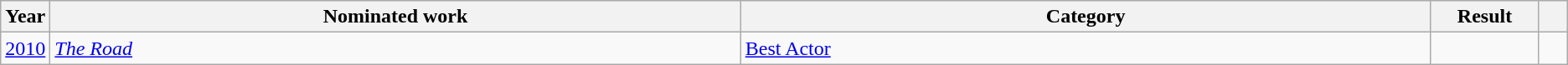<table class="wikitable sortable">
<tr>
<th scope="col" style="width:1em;">Year</th>
<th scope="col" style="width:35em;">Nominated work</th>
<th scope="col" style="width:35em;">Category</th>
<th scope="col" style="width:5em;">Result</th>
<th scope="col" style="width:1em;" class="unsortable"></th>
</tr>
<tr>
<td><a href='#'>2010</a></td>
<td><em><a href='#'>The Road</a></em></td>
<td><a href='#'>Best Actor</a></td>
<td></td>
<td style="text-align:center;"></td>
</tr>
</table>
